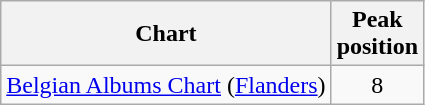<table class="wikitable">
<tr>
<th align="left">Chart</th>
<th align="left">Peak<br>position</th>
</tr>
<tr>
<td><a href='#'>Belgian Albums Chart</a> (<a href='#'>Flanders</a>)</td>
<td style="text-align:center;">8</td>
</tr>
</table>
